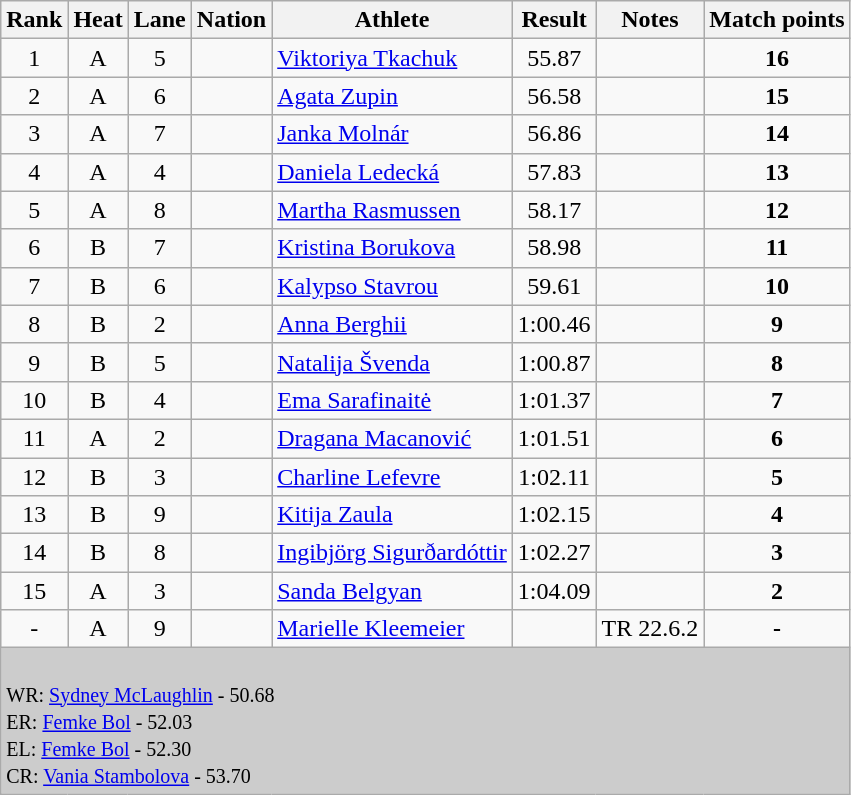<table class="wikitable sortable" style="text-align:left;">
<tr>
<th>Rank</th>
<th>Heat</th>
<th>Lane</th>
<th>Nation</th>
<th>Athlete</th>
<th>Result</th>
<th>Notes</th>
<th>Match points</th>
</tr>
<tr>
<td align=center>1</td>
<td align=center>A</td>
<td align=center>5</td>
<td></td>
<td><a href='#'>Viktoriya Tkachuk</a></td>
<td align=center>55.87</td>
<td></td>
<td align=center><strong>16</strong></td>
</tr>
<tr>
<td align=center>2</td>
<td align=center>A</td>
<td align=center>6</td>
<td></td>
<td><a href='#'>Agata Zupin</a></td>
<td align=center>56.58</td>
<td></td>
<td align=center><strong>15</strong></td>
</tr>
<tr>
<td align=center>3</td>
<td align=center>A</td>
<td align=center>7</td>
<td></td>
<td><a href='#'>Janka Molnár</a></td>
<td align=center>56.86</td>
<td></td>
<td align=center><strong>14</strong></td>
</tr>
<tr>
<td align=center>4</td>
<td align=center>A</td>
<td align=center>4</td>
<td></td>
<td><a href='#'>Daniela Ledecká</a></td>
<td align=center>57.83</td>
<td align=center></td>
<td align=center><strong>13</strong></td>
</tr>
<tr>
<td align=center>5</td>
<td align=center>A</td>
<td align=center>8</td>
<td></td>
<td><a href='#'>Martha Rasmussen</a></td>
<td align=center>58.17</td>
<td></td>
<td align=center><strong>12</strong></td>
</tr>
<tr>
<td align=center>6</td>
<td align=center>B</td>
<td align=center>7</td>
<td></td>
<td><a href='#'>Kristina Borukova</a></td>
<td align=center>58.98</td>
<td></td>
<td align=center><strong>11</strong></td>
</tr>
<tr>
<td align=center>7</td>
<td align=center>B</td>
<td align=center>6</td>
<td></td>
<td><a href='#'>Kalypso Stavrou</a></td>
<td align=center>59.61</td>
<td align=center></td>
<td align=center><strong>10</strong></td>
</tr>
<tr>
<td align=center>8</td>
<td align=center>B</td>
<td align=center>2</td>
<td></td>
<td><a href='#'>Anna Berghii</a></td>
<td align=center>1:00.46</td>
<td align=center></td>
<td align=center><strong>9</strong></td>
</tr>
<tr>
<td align=center>9</td>
<td align=center>B</td>
<td align=center>5</td>
<td></td>
<td><a href='#'>Natalija Švenda</a></td>
<td align=center>1:00.87</td>
<td></td>
<td align=center><strong>8</strong></td>
</tr>
<tr>
<td align=center>10</td>
<td align=center>B</td>
<td align=center>4</td>
<td></td>
<td><a href='#'>Ema Sarafinaitė</a></td>
<td align=center>1:01.37</td>
<td align=center></td>
<td align=center><strong>7</strong></td>
</tr>
<tr>
<td align=center>11</td>
<td align=center>A</td>
<td align=center>2</td>
<td></td>
<td><a href='#'>Dragana Macanović</a></td>
<td align=center>1:01.51</td>
<td></td>
<td align=center><strong>6</strong></td>
</tr>
<tr>
<td align=center>12</td>
<td align=center>B</td>
<td align=center>3</td>
<td></td>
<td><a href='#'>Charline Lefevre</a></td>
<td align=center>1:02.11</td>
<td align=center></td>
<td align=center><strong>5</strong></td>
</tr>
<tr>
<td align=center>13</td>
<td align=center>B</td>
<td align=center>9</td>
<td></td>
<td><a href='#'>Kitija Zaula</a></td>
<td align=center>1:02.15</td>
<td></td>
<td align=center><strong>4</strong></td>
</tr>
<tr>
<td align=center>14</td>
<td align=center>B</td>
<td align=center>8</td>
<td></td>
<td><a href='#'>Ingibjörg Sigurðardóttir</a></td>
<td align=center>1:02.27</td>
<td></td>
<td align=center><strong>3</strong></td>
</tr>
<tr>
<td align=center>15</td>
<td align=center>A</td>
<td align=center>3</td>
<td></td>
<td><a href='#'>Sanda Belgyan</a></td>
<td align=center>1:04.09</td>
<td></td>
<td align=center><strong>2</strong></td>
</tr>
<tr>
<td align=center>-</td>
<td align=center>A</td>
<td align=center>9</td>
<td></td>
<td><a href='#'>Marielle Kleemeier</a></td>
<td align=center></td>
<td align=center>TR 22.6.2</td>
<td align=center><strong>-</strong></td>
</tr>
<tr>
<td colspan="8" bgcolor="#cccccc"><br>
<small>WR:   <a href='#'>Sydney McLaughlin</a> - 50.68<br>ER:  <a href='#'>Femke Bol</a> - 52.03<br></small>
<small>EL:   <a href='#'>Femke Bol</a> - 52.30<br>CR:  <a href='#'>Vania Stambolova</a> - 53.70</small></td>
</tr>
</table>
